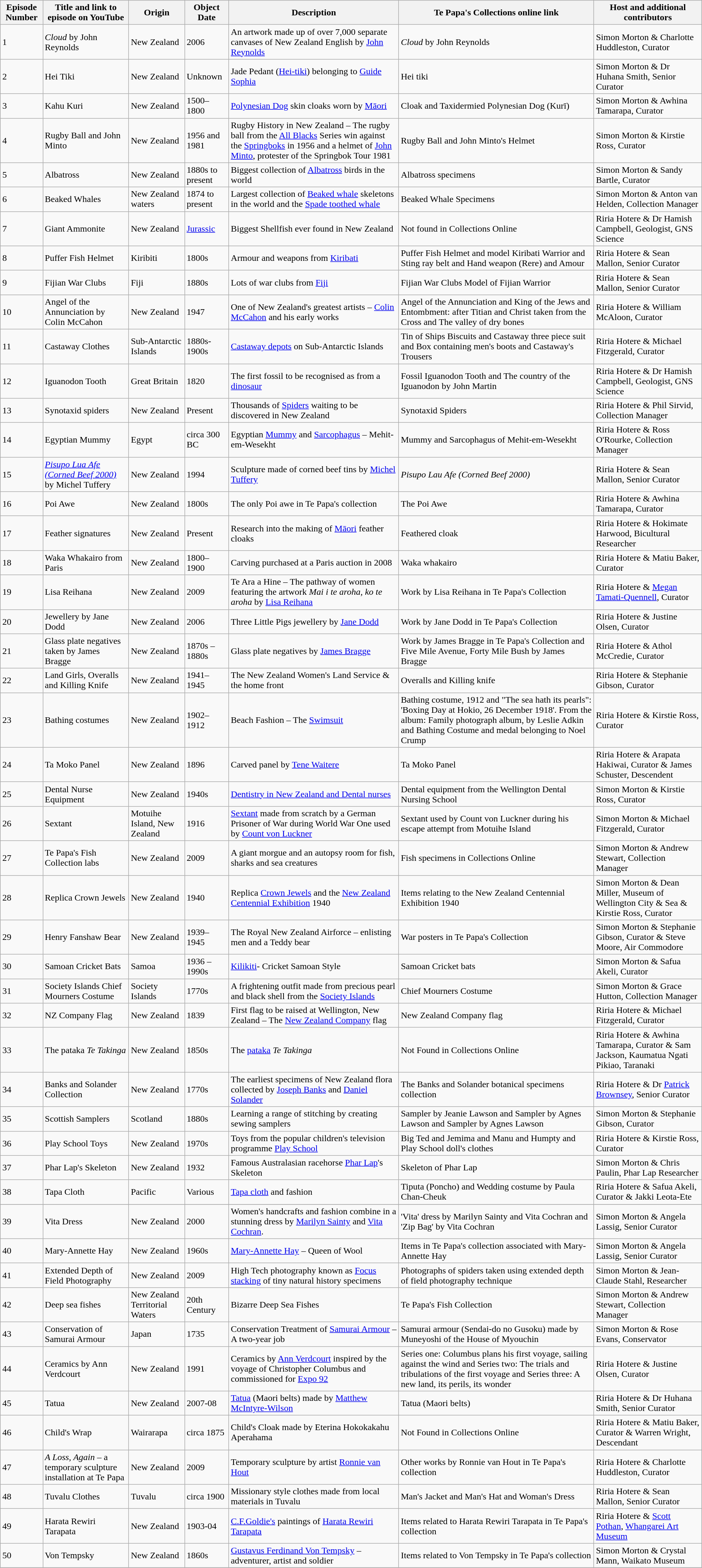<table class="wikitable">
<tr>
<th>Episode Number</th>
<th>Title and link to episode on YouTube</th>
<th>Origin</th>
<th>Object Date</th>
<th>Description</th>
<th>Te Papa's Collections online link</th>
<th>Host and additional contributors</th>
</tr>
<tr>
<td>1</td>
<td><em>Cloud</em> by John Reynolds</td>
<td>New Zealand</td>
<td>2006</td>
<td>An artwork made up of over 7,000 separate canvases of New Zealand English by <a href='#'>John Reynolds</a></td>
<td><em>Cloud</em> by John Reynolds</td>
<td>Simon Morton & Charlotte Huddleston, Curator</td>
</tr>
<tr>
<td>2</td>
<td>Hei Tiki</td>
<td>New Zealand</td>
<td>Unknown</td>
<td>Jade Pedant (<a href='#'>Hei-tiki</a>) belonging to <a href='#'>Guide Sophia</a></td>
<td>Hei tiki</td>
<td>Simon Morton & Dr Huhana Smith, Senior Curator</td>
</tr>
<tr>
<td>3</td>
<td>Kahu Kuri</td>
<td>New Zealand</td>
<td>1500–1800</td>
<td><a href='#'>Polynesian Dog</a> skin cloaks worn by <a href='#'>Māori</a></td>
<td>Cloak and Taxidermied Polynesian Dog (Kurī)</td>
<td>Simon Morton & Awhina Tamarapa, Curator</td>
</tr>
<tr>
<td>4</td>
<td>Rugby Ball and John Minto</td>
<td>New Zealand</td>
<td>1956 and 1981</td>
<td>Rugby History in New Zealand – The rugby ball from the <a href='#'>All Blacks</a> Series win against the <a href='#'>Springboks</a> in 1956 and a helmet of <a href='#'>John Minto</a>, protester of the Springbok Tour 1981</td>
<td>Rugby Ball and  John Minto's Helmet</td>
<td>Simon Morton & Kirstie Ross, Curator</td>
</tr>
<tr>
<td>5</td>
<td>Albatross</td>
<td>New Zealand</td>
<td>1880s to present</td>
<td>Biggest collection of <a href='#'>Albatross</a> birds in the world</td>
<td>Albatross specimens</td>
<td>Simon Morton & Sandy Bartle, Curator</td>
</tr>
<tr>
<td>6</td>
<td>Beaked Whales</td>
<td>New Zealand waters</td>
<td>1874 to present</td>
<td>Largest collection of <a href='#'>Beaked whale</a> skeletons in the world and the <a href='#'>Spade toothed whale</a></td>
<td>Beaked Whale Specimens</td>
<td>Simon Morton & Anton van Helden, Collection Manager</td>
</tr>
<tr>
<td>7</td>
<td>Giant Ammonite</td>
<td>New Zealand</td>
<td><a href='#'>Jurassic</a></td>
<td>Biggest Shellfish ever found in New Zealand</td>
<td>Not found in Collections Online</td>
<td>Riria Hotere & Dr Hamish Campbell, Geologist, GNS Science</td>
</tr>
<tr>
<td>8</td>
<td>Puffer Fish Helmet</td>
<td>Kiribiti</td>
<td>1800s</td>
<td>Armour and weapons from <a href='#'>Kiribati</a></td>
<td>Puffer Fish Helmet and model Kiribati Warrior and Sting ray belt and Hand weapon (Rere) and  Amour</td>
<td>Riria Hotere & Sean Mallon, Senior Curator</td>
</tr>
<tr>
<td>9</td>
<td>Fijian War Clubs</td>
<td>Fiji</td>
<td>1880s</td>
<td>Lots of war clubs from <a href='#'>Fiji</a></td>
<td>Fijian War Clubs Model of Fijian Warrior</td>
<td>Riria Hotere & Sean Mallon, Senior Curator</td>
</tr>
<tr>
<td>10</td>
<td>Angel of the Annunciation by Colin McCahon</td>
<td>New Zealand</td>
<td>1947</td>
<td>One of New Zealand's greatest artists – <a href='#'>Colin McCahon</a> and his early works</td>
<td>Angel of the Annunciation and King of the Jews and Entombment: after Titian and  Christ taken from the Cross and The valley of dry bones</td>
<td>Riria Hotere & William McAloon, Curator</td>
</tr>
<tr>
<td>11</td>
<td>Castaway Clothes</td>
<td>Sub-Antarctic Islands</td>
<td>1880s-1900s</td>
<td><a href='#'>Castaway depots</a> on Sub-Antarctic Islands</td>
<td>Tin of Ships Biscuits and Castaway three piece suit and Box containing men's boots and Castaway's Trousers</td>
<td>Riria Hotere & Michael Fitzgerald, Curator</td>
</tr>
<tr>
<td>12</td>
<td>Iguanodon Tooth</td>
<td>Great Britain</td>
<td>1820</td>
<td>The first fossil to be recognised as from a <a href='#'>dinosaur</a></td>
<td>Fossil Iguanodon Tooth and The country of the Iguanodon by John Martin</td>
<td>Riria Hotere & Dr Hamish Campbell, Geologist, GNS Science</td>
</tr>
<tr>
<td>13</td>
<td>Synotaxid spiders</td>
<td>New Zealand</td>
<td>Present</td>
<td>Thousands of <a href='#'>Spiders</a> waiting to be discovered in New Zealand</td>
<td>Synotaxid Spiders</td>
<td>Riria Hotere & Phil Sirvid, Collection Manager</td>
</tr>
<tr>
<td>14</td>
<td>Egyptian Mummy</td>
<td>Egypt</td>
<td>circa 300 BC</td>
<td>Egyptian <a href='#'>Mummy</a> and <a href='#'>Sarcophagus</a> – Mehit-em-Wesekht</td>
<td>Mummy and Sarcophagus of Mehit-em-Wesekht</td>
<td>Riria Hotere & Ross O'Rourke, Collection Manager</td>
</tr>
<tr>
<td>15</td>
<td><em><a href='#'>Pisupo Lua Afe (Corned Beef 2000)</a></em> by Michel Tuffery</td>
<td>New Zealand</td>
<td>1994</td>
<td>Sculpture made of corned beef tins by <a href='#'>Michel Tuffery</a></td>
<td><em>Pisupo Lau Afe (Corned Beef 2000)</em></td>
<td>Riria Hotere & Sean Mallon, Senior Curator</td>
</tr>
<tr>
<td>16</td>
<td>Poi Awe</td>
<td>New Zealand</td>
<td>1800s</td>
<td>The only Poi awe in Te Papa's collection</td>
<td>The Poi Awe</td>
<td>Riria Hotere & Awhina Tamarapa, Curator</td>
</tr>
<tr>
<td>17</td>
<td>Feather signatures</td>
<td>New Zealand</td>
<td>Present</td>
<td>Research into the making of <a href='#'>Māori</a> feather cloaks</td>
<td>Feathered cloak</td>
<td>Riria Hotere & Hokimate Harwood, Bicultural Researcher</td>
</tr>
<tr>
<td>18</td>
<td>Waka Whakairo from Paris</td>
<td>New Zealand</td>
<td>1800–1900</td>
<td>Carving purchased at a Paris auction in 2008</td>
<td>Waka whakairo</td>
<td>Riria Hotere & Matiu Baker, Curator</td>
</tr>
<tr>
<td>19</td>
<td>Lisa Reihana</td>
<td>New Zealand</td>
<td>2009</td>
<td>Te Ara a Hine – The pathway of women featuring the artwork <em>Mai i te aroha, ko te aroha</em> by <a href='#'>Lisa Reihana</a></td>
<td>Work by Lisa Reihana in Te Papa's Collection</td>
<td>Riria Hotere & <a href='#'>Megan Tamati-Quennell</a>, Curator</td>
</tr>
<tr>
<td>20</td>
<td>Jewellery by Jane Dodd</td>
<td>New Zealand</td>
<td>2006</td>
<td>Three Little Pigs jewellery by <a href='#'>Jane Dodd</a></td>
<td>Work by Jane Dodd in Te Papa's Collection</td>
<td>Riria Hotere & Justine Olsen, Curator</td>
</tr>
<tr>
<td>21</td>
<td>Glass plate negatives taken by James Bragge</td>
<td>New Zealand</td>
<td>1870s – 1880s</td>
<td>Glass plate negatives by <a href='#'>James Bragge</a></td>
<td>Work by James Bragge in Te Papa's Collection and Five Mile Avenue, Forty Mile Bush by James Bragge</td>
<td>Riria Hotere & Athol McCredie, Curator</td>
</tr>
<tr>
<td>22</td>
<td>Land Girls, Overalls and Killing Knife</td>
<td>New Zealand</td>
<td>1941–1945</td>
<td>The New Zealand Women's Land Service & the home front</td>
<td>Overalls and Killing knife</td>
<td>Riria Hotere & Stephanie Gibson, Curator</td>
</tr>
<tr>
<td>23</td>
<td>Bathing costumes</td>
<td>New Zealand</td>
<td>1902–1912</td>
<td>Beach Fashion – The <a href='#'>Swimsuit</a></td>
<td>Bathing costume, 1912 and  "The sea hath its pearls": 'Boxing Day at Hokio, 26 December 1918'. From the album: Family photograph album, by Leslie Adkin and Bathing Costume and medal belonging to Noel Crump</td>
<td>Riria Hotere & Kirstie Ross, Curator</td>
</tr>
<tr>
<td>24</td>
<td>Ta Moko Panel</td>
<td>New Zealand</td>
<td>1896</td>
<td>Carved panel by <a href='#'>Tene Waitere</a></td>
<td>Ta Moko Panel</td>
<td>Riria Hotere & Arapata Hakiwai, Curator & James Schuster, Descendent</td>
</tr>
<tr>
<td>25</td>
<td>Dental Nurse Equipment</td>
<td>New Zealand</td>
<td>1940s</td>
<td><a href='#'>Dentistry in New Zealand and Dental nurses</a></td>
<td>Dental equipment from the Wellington Dental Nursing School</td>
<td>Simon Morton & Kirstie Ross, Curator</td>
</tr>
<tr>
<td>26</td>
<td>Sextant</td>
<td>Motuihe Island, New Zealand</td>
<td>1916</td>
<td><a href='#'>Sextant</a> made from scratch by a German Prisoner of War during World War One used by <a href='#'>Count von Luckner</a></td>
<td>Sextant used by Count von Luckner during his escape attempt from Motuihe Island</td>
<td>Simon Morton & Michael Fitzgerald, Curator</td>
</tr>
<tr>
<td>27</td>
<td>Te Papa's Fish Collection labs</td>
<td>New Zealand</td>
<td>2009</td>
<td>A giant morgue and an autopsy room for fish, sharks and sea creatures</td>
<td>Fish specimens in Collections Online</td>
<td>Simon Morton & Andrew Stewart, Collection Manager</td>
</tr>
<tr>
<td>28</td>
<td>Replica Crown Jewels</td>
<td>New Zealand</td>
<td>1940</td>
<td>Replica <a href='#'>Crown Jewels</a> and the <a href='#'>New Zealand Centennial Exhibition</a> 1940</td>
<td>Items relating to the New Zealand Centennial Exhibition 1940</td>
<td>Simon Morton & Dean Miller, Museum of Wellington City & Sea & Kirstie Ross, Curator</td>
</tr>
<tr>
<td>29</td>
<td>Henry Fanshaw Bear</td>
<td>New Zealand</td>
<td>1939–1945</td>
<td>The Royal New Zealand Airforce – enlisting men and a Teddy bear</td>
<td>War posters in Te Papa's Collection</td>
<td>Simon Morton & Stephanie Gibson, Curator & Steve Moore, Air Commodore</td>
</tr>
<tr>
<td>30</td>
<td>Samoan Cricket Bats</td>
<td>Samoa</td>
<td>1936 – 1990s</td>
<td><a href='#'>Kilikiti</a>- Cricket Samoan Style</td>
<td>Samoan Cricket bats</td>
<td>Simon Morton & Safua Akeli, Curator</td>
</tr>
<tr>
<td>31</td>
<td>Society Islands Chief Mourners Costume</td>
<td>Society Islands</td>
<td>1770s</td>
<td>A frightening outfit made from precious pearl and black shell from the <a href='#'>Society Islands</a></td>
<td>Chief Mourners Costume</td>
<td>Simon Morton & Grace Hutton, Collection Manager</td>
</tr>
<tr>
<td>32</td>
<td>NZ Company Flag</td>
<td>New Zealand</td>
<td>1839</td>
<td>First flag to be raised at Wellington, New Zealand – The <a href='#'>New Zealand Company</a> flag</td>
<td>New Zealand Company flag</td>
<td>Riria Hotere & Michael Fitzgerald, Curator</td>
</tr>
<tr>
<td>33</td>
<td>The pataka <em>Te Takinga</em></td>
<td>New Zealand</td>
<td>1850s</td>
<td>The <a href='#'>pataka</a> <em>Te Takinga</em></td>
<td>Not Found in Collections Online</td>
<td>Riria Hotere & Awhina Tamarapa, Curator & Sam Jackson, Kaumatua Ngati Pikiao, Taranaki</td>
</tr>
<tr>
<td>34</td>
<td>Banks and Solander Collection</td>
<td>New Zealand</td>
<td>1770s</td>
<td>The earliest specimens of New Zealand flora collected by <a href='#'>Joseph Banks</a> and <a href='#'>Daniel Solander</a></td>
<td>The Banks and Solander botanical specimens collection</td>
<td>Riria Hotere & Dr <a href='#'>Patrick Brownsey</a>, Senior Curator</td>
</tr>
<tr>
<td>35</td>
<td>Scottish Samplers</td>
<td>Scotland</td>
<td>1880s</td>
<td>Learning a range of stitching by creating sewing samplers</td>
<td>Sampler by Jeanie Lawson and Sampler by Agnes Lawson and Sampler by Agnes Lawson</td>
<td>Simon Morton & Stephanie Gibson, Curator</td>
</tr>
<tr>
<td>36</td>
<td>Play School Toys</td>
<td>New Zealand</td>
<td>1970s</td>
<td>Toys from the popular children's television programme <a href='#'>Play School</a></td>
<td>Big Ted and Jemima and Manu and Humpty and Play School doll's clothes</td>
<td>Riria Hotere & Kirstie Ross, Curator</td>
</tr>
<tr>
<td>37</td>
<td>Phar Lap's Skeleton</td>
<td>New Zealand</td>
<td>1932</td>
<td>Famous Australasian racehorse <a href='#'>Phar Lap</a>'s Skeleton</td>
<td>Skeleton of Phar Lap</td>
<td>Simon Morton & Chris Paulin, Phar Lap Researcher</td>
</tr>
<tr>
<td>38</td>
<td>Tapa Cloth</td>
<td>Pacific</td>
<td>Various</td>
<td><a href='#'>Tapa cloth</a> and fashion</td>
<td>Tiputa (Poncho) and Wedding costume by Paula Chan-Cheuk</td>
<td>Riria Hotere & Safua Akeli, Curator & Jakki Leota-Ete</td>
</tr>
<tr>
</tr>
<tr>
<td>39</td>
<td>Vita Dress</td>
<td>New Zealand</td>
<td>2000</td>
<td>Women's handcrafts and fashion combine in a stunning dress by <a href='#'>Marilyn Sainty</a> and <a href='#'>Vita Cochran</a>.</td>
<td>'Vita' dress by Marilyn Sainty and Vita Cochran and 'Zip Bag' by Vita Cochran</td>
<td>Simon Morton & Angela Lassig, Senior Curator</td>
</tr>
<tr>
<td>40</td>
<td>Mary-Annette Hay</td>
<td>New Zealand</td>
<td>1960s</td>
<td><a href='#'>Mary-Annette Hay</a> – Queen of Wool</td>
<td>Items in Te Papa's collection associated with Mary-Annette Hay</td>
<td>Simon Morton & Angela Lassig, Senior Curator</td>
</tr>
<tr>
<td>41</td>
<td>Extended Depth of Field Photography</td>
<td>New Zealand</td>
<td>2009</td>
<td>High Tech photography known as <a href='#'>Focus stacking</a> of tiny natural history specimens</td>
<td>Photographs of spiders taken using extended depth of field photography technique</td>
<td>Simon Morton & Jean-Claude Stahl, Researcher</td>
</tr>
<tr>
<td>42</td>
<td>Deep sea fishes</td>
<td>New Zealand Territorial Waters</td>
<td>20th Century</td>
<td>Bizarre Deep Sea Fishes</td>
<td>Te Papa's Fish Collection</td>
<td>Simon Morton & Andrew Stewart, Collection Manager</td>
</tr>
<tr>
<td>43</td>
<td>Conservation of Samurai Armour</td>
<td>Japan</td>
<td>1735</td>
<td>Conservation Treatment of <a href='#'>Samurai Armour</a> – A two-year job</td>
<td>Samurai armour (Sendai-do no Gusoku) made by Muneyoshi of the House of Myouchin</td>
<td>Simon Morton & Rose Evans, Conservator</td>
</tr>
<tr>
<td>44</td>
<td>Ceramics by Ann Verdcourt</td>
<td>New Zealand</td>
<td>1991</td>
<td>Ceramics by <a href='#'>Ann Verdcourt</a> inspired by the voyage of Christopher Columbus and commissioned for <a href='#'>Expo 92</a></td>
<td>Series one: Columbus plans his first voyage, sailing against the wind and Series two: The trials and tribulations of the first voyage and Series three: A new land, its perils, its wonder</td>
<td>Riria Hotere & Justine Olsen, Curator</td>
</tr>
<tr>
<td>45</td>
<td>Tatua</td>
<td>New Zealand</td>
<td>2007-08</td>
<td><a href='#'>Tatua</a> (Maori belts) made by <a href='#'>Matthew McIntyre-Wilson</a></td>
<td>Tatua (Maori belts)</td>
<td>Riria Hotere & Dr Huhana Smith, Senior Curator</td>
</tr>
<tr>
<td>46</td>
<td>Child's Wrap</td>
<td>Wairarapa</td>
<td>circa 1875</td>
<td>Child's Cloak made by Eterina Hokokakahu Aperahama</td>
<td>Not Found in Collections Online</td>
<td>Riria Hotere & Matiu Baker, Curator & Warren Wright, Descendant</td>
</tr>
<tr>
<td>47</td>
<td><em>A Loss, Again</em> – a temporary sculpture installation at Te Papa</td>
<td>New Zealand</td>
<td>2009</td>
<td>Temporary sculpture by artist <a href='#'>Ronnie van Hout</a></td>
<td>Other works by Ronnie van Hout in Te Papa's collection</td>
<td>Riria Hotere & Charlotte Huddleston, Curator</td>
</tr>
<tr>
<td>48</td>
<td>Tuvalu Clothes</td>
<td>Tuvalu</td>
<td>circa 1900</td>
<td>Missionary style clothes made from local materials in Tuvalu</td>
<td>Man's Jacket and Man's Hat and Woman's Dress</td>
<td>Riria Hotere & Sean Mallon, Senior Curator</td>
</tr>
<tr>
<td>49</td>
<td>Harata Rewiri Tarapata</td>
<td>New Zealand</td>
<td>1903-04</td>
<td><a href='#'>C.F.Goldie's</a> paintings of <a href='#'>Harata Rewiri Tarapata</a></td>
<td>Items related to Harata Rewiri Tarapata in Te Papa's collection</td>
<td>Riria Hotere & <a href='#'>Scott Pothan</a>, <a href='#'>Whangarei Art Museum</a></td>
</tr>
<tr>
<td>50</td>
<td>Von Tempsky</td>
<td>New Zealand</td>
<td>1860s</td>
<td><a href='#'>Gustavus Ferdinand Von Tempsky</a> – adventurer, artist and soldier</td>
<td>Items related to Von Tempsky in Te Papa's collection</td>
<td>Simon Morton & Crystal Mann, Waikato Museum</td>
</tr>
<tr>
</tr>
</table>
